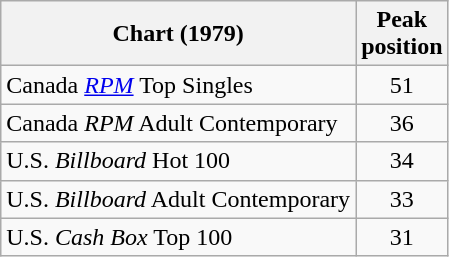<table class="wikitable sortable">
<tr>
<th>Chart (1979)</th>
<th>Peak<br>position</th>
</tr>
<tr>
<td>Canada <em><a href='#'>RPM</a></em> Top Singles</td>
<td style="text-align:center;">51</td>
</tr>
<tr>
<td>Canada <em>RPM</em> Adult Contemporary</td>
<td style="text-align:center;">36</td>
</tr>
<tr>
<td align="left">U.S. <em>Billboard</em> Hot 100</td>
<td style="text-align:center;">34</td>
</tr>
<tr>
<td>U.S. <em>Billboard</em> Adult Contemporary</td>
<td style="text-align:center;">33</td>
</tr>
<tr>
<td align="left">U.S. <em>Cash Box</em> Top 100</td>
<td style="text-align:center;">31</td>
</tr>
</table>
